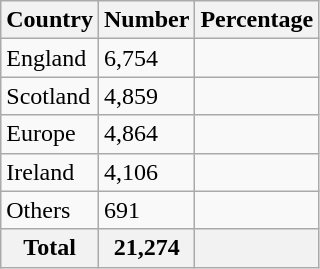<table class="wikitable sortable">
<tr>
<th>Country</th>
<th>Number</th>
<th>Percentage</th>
</tr>
<tr>
<td>England</td>
<td>6,754</td>
<td></td>
</tr>
<tr>
<td>Scotland</td>
<td>4,859</td>
<td></td>
</tr>
<tr>
<td>Europe</td>
<td>4,864</td>
<td></td>
</tr>
<tr>
<td>Ireland</td>
<td>4,106</td>
<td></td>
</tr>
<tr>
<td>Others</td>
<td>691</td>
<td></td>
</tr>
<tr>
<th>Total</th>
<th>21,274</th>
<th></th>
</tr>
</table>
